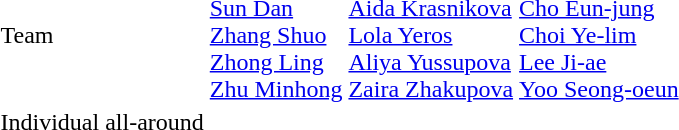<table>
<tr>
<td>Team<br></td>
<td><br><a href='#'>Sun Dan</a><br><a href='#'>Zhang Shuo</a><br><a href='#'>Zhong Ling</a><br><a href='#'>Zhu Minhong</a></td>
<td><br><a href='#'>Aida Krasnikova</a><br><a href='#'>Lola Yeros</a><br><a href='#'>Aliya Yussupova</a><br><a href='#'>Zaira Zhakupova</a></td>
<td><br><a href='#'>Cho Eun-jung</a><br><a href='#'>Choi Ye-lim</a><br><a href='#'>Lee Ji-ae</a><br><a href='#'>Yoo Seong-oeun</a></td>
</tr>
<tr>
<td>Individual all-around<br></td>
<td></td>
<td></td>
<td></td>
</tr>
</table>
